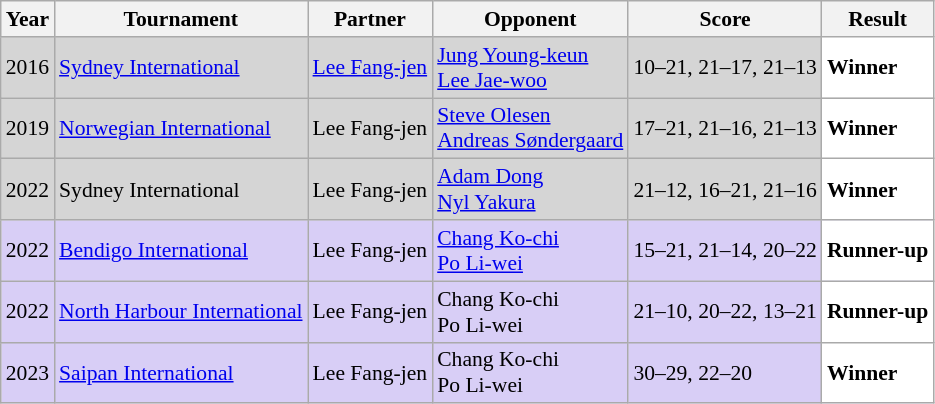<table class="sortable wikitable" style="font-size: 90%;">
<tr>
<th>Year</th>
<th>Tournament</th>
<th>Partner</th>
<th>Opponent</th>
<th>Score</th>
<th>Result</th>
</tr>
<tr style="background:#D5D5D5">
<td align="center">2016</td>
<td align="left"><a href='#'>Sydney International</a></td>
<td align="left"> <a href='#'>Lee Fang-jen</a></td>
<td align="left"> <a href='#'>Jung Young-keun</a><br> <a href='#'>Lee Jae-woo</a></td>
<td align="left">10–21, 21–17, 21–13</td>
<td style="text-align:left; background:white"> <strong>Winner</strong></td>
</tr>
<tr style="background:#D5D5D5">
<td align="center">2019</td>
<td align="left"><a href='#'>Norwegian International</a></td>
<td align="left"> Lee Fang-jen</td>
<td align="left"> <a href='#'>Steve Olesen</a><br> <a href='#'>Andreas Søndergaard</a></td>
<td align="left">17–21, 21–16, 21–13</td>
<td style="text-align:left; background:white"> <strong>Winner</strong></td>
</tr>
<tr style="background:#D5D5D5">
<td align="center">2022</td>
<td align="left">Sydney International</td>
<td align="left"> Lee Fang-jen</td>
<td align="left"> <a href='#'>Adam Dong</a><br> <a href='#'>Nyl Yakura</a></td>
<td align="left">21–12, 16–21, 21–16</td>
<td style="text-align:left; background:white"> <strong>Winner</strong></td>
</tr>
<tr style="background:#D8CEF6">
<td align="center">2022</td>
<td align="left"><a href='#'>Bendigo International</a></td>
<td align="left"> Lee Fang-jen</td>
<td align="left"> <a href='#'>Chang Ko-chi</a><br> <a href='#'>Po Li-wei</a></td>
<td align="left">15–21, 21–14, 20–22</td>
<td style="text-align:left; background:white"> <strong>Runner-up</strong></td>
</tr>
<tr style="background:#D8CEF6">
<td align="center">2022</td>
<td align="left"><a href='#'>North Harbour International</a></td>
<td align="left"> Lee Fang-jen</td>
<td align="left"> Chang Ko-chi<br> Po Li-wei</td>
<td align="left">21–10, 20–22, 13–21</td>
<td style="text-align:left; background:white"> <strong>Runner-up</strong></td>
</tr>
<tr style="background:#D8CEF6">
<td align="center">2023</td>
<td align="left"><a href='#'>Saipan International</a></td>
<td align="left"> Lee Fang-jen</td>
<td align="left"> Chang Ko-chi<br> Po Li-wei</td>
<td align="left">30–29, 22–20</td>
<td style="text-align:left; background:white"> <strong>Winner</strong></td>
</tr>
</table>
